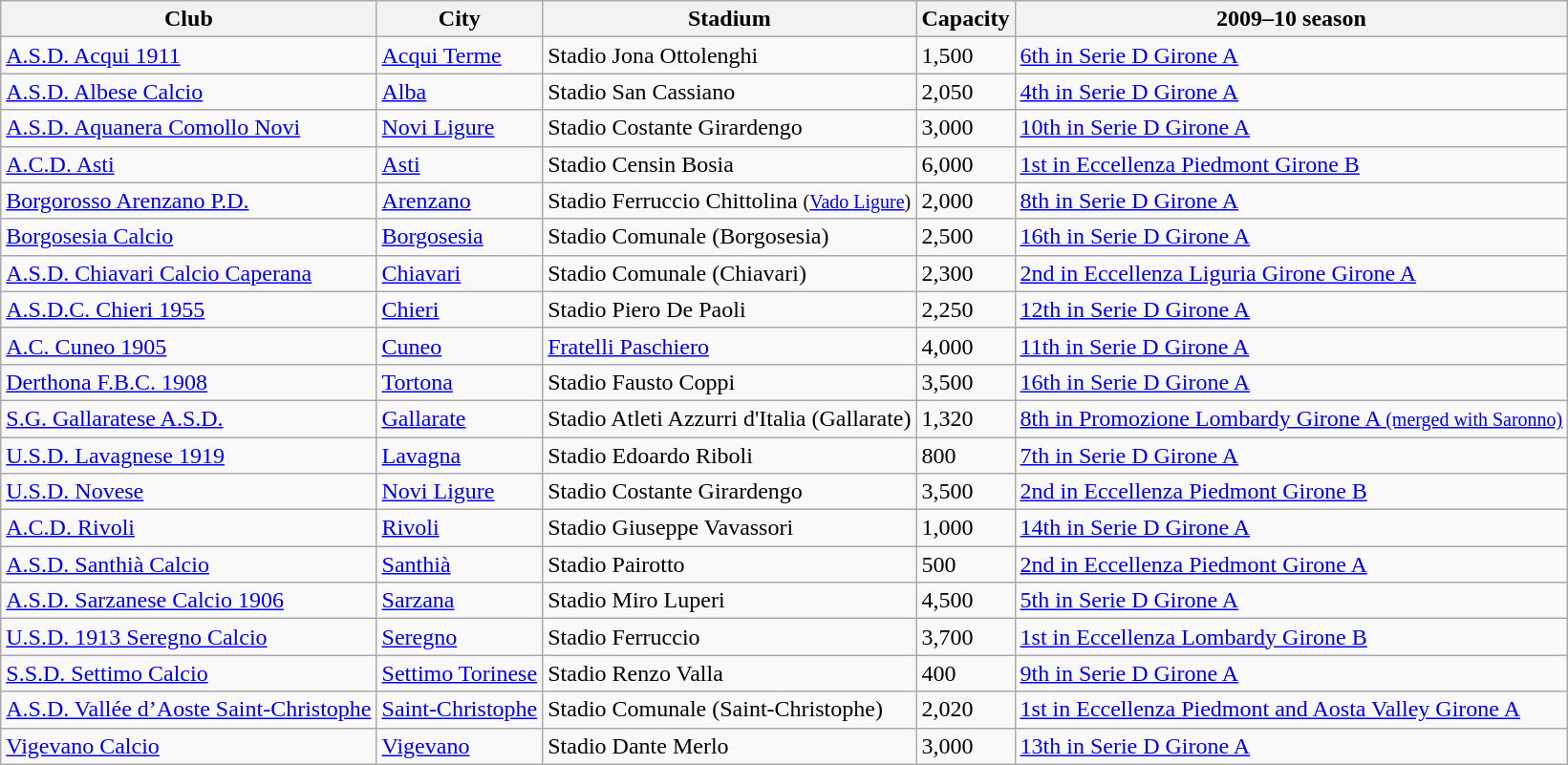<table class="wikitable sortable">
<tr>
<th>Club</th>
<th>City</th>
<th>Stadium</th>
<th>Capacity</th>
<th>2009–10 season</th>
</tr>
<tr>
<td><a href='#'>A.S.D. Acqui 1911</a></td>
<td><a href='#'>Acqui Terme</a></td>
<td>Stadio Jona Ottolenghi</td>
<td>1,500</td>
<td><a href='#'>6th in Serie D Girone A</a></td>
</tr>
<tr>
<td><a href='#'>A.S.D. Albese Calcio</a></td>
<td><a href='#'>Alba</a></td>
<td>Stadio San Cassiano</td>
<td>2,050</td>
<td><a href='#'>4th in Serie D Girone A</a></td>
</tr>
<tr>
<td><a href='#'>A.S.D. Aquanera Comollo Novi</a></td>
<td><a href='#'>Novi Ligure</a></td>
<td>Stadio Costante Girardengo</td>
<td>3,000</td>
<td><a href='#'>10th in Serie D Girone A</a></td>
</tr>
<tr>
<td><a href='#'>A.C.D. Asti</a></td>
<td><a href='#'>Asti</a></td>
<td>Stadio Censin Bosia</td>
<td>6,000</td>
<td><a href='#'>1st in Eccellenza Piedmont Girone B</a></td>
</tr>
<tr>
<td><a href='#'>Borgorosso Arenzano P.D.</a></td>
<td><a href='#'>Arenzano</a></td>
<td>Stadio Ferruccio Chittolina <small>(<a href='#'>Vado Ligure</a>)</small></td>
<td>2,000</td>
<td><a href='#'>8th in Serie D Girone A</a></td>
</tr>
<tr>
<td><a href='#'>Borgosesia Calcio</a></td>
<td><a href='#'>Borgosesia</a></td>
<td>Stadio Comunale (Borgosesia)</td>
<td>2,500</td>
<td><a href='#'>16th in Serie D Girone A</a></td>
</tr>
<tr>
<td><a href='#'>A.S.D. Chiavari Calcio Caperana</a></td>
<td><a href='#'>Chiavari</a></td>
<td>Stadio Comunale (Chiavari)</td>
<td>2,300</td>
<td><a href='#'>2nd in Eccellenza Liguria Girone Girone A</a></td>
</tr>
<tr>
<td><a href='#'>A.S.D.C. Chieri 1955</a></td>
<td><a href='#'>Chieri</a></td>
<td>Stadio Piero De Paoli</td>
<td>2,250</td>
<td><a href='#'>12th in Serie D Girone A</a></td>
</tr>
<tr>
<td><a href='#'>A.C. Cuneo 1905</a></td>
<td><a href='#'>Cuneo</a></td>
<td><a href='#'>Fratelli Paschiero</a></td>
<td>4,000</td>
<td><a href='#'>11th in Serie D Girone A</a></td>
</tr>
<tr>
<td><a href='#'>Derthona F.B.C. 1908</a></td>
<td><a href='#'>Tortona</a></td>
<td>Stadio Fausto Coppi</td>
<td>3,500</td>
<td><a href='#'>16th in Serie D Girone A</a></td>
</tr>
<tr>
<td><a href='#'>S.G. Gallaratese A.S.D.</a></td>
<td><a href='#'>Gallarate</a></td>
<td>Stadio Atleti Azzurri d'Italia (Gallarate)</td>
<td>1,320</td>
<td><a href='#'>8th in Promozione Lombardy Girone A <small>(merged with Saronno)</small></a></td>
</tr>
<tr>
<td><a href='#'>U.S.D. Lavagnese 1919</a></td>
<td><a href='#'>Lavagna</a></td>
<td>Stadio Edoardo Riboli</td>
<td>800</td>
<td><a href='#'>7th in Serie D Girone A</a></td>
</tr>
<tr>
<td><a href='#'>U.S.D. Novese</a></td>
<td><a href='#'>Novi Ligure</a></td>
<td>Stadio Costante Girardengo</td>
<td>3,500</td>
<td><a href='#'>2nd in Eccellenza Piedmont Girone B</a></td>
</tr>
<tr>
<td><a href='#'>A.C.D. Rivoli</a></td>
<td><a href='#'>Rivoli</a></td>
<td>Stadio Giuseppe Vavassori</td>
<td>1,000</td>
<td><a href='#'>14th in Serie D Girone A</a></td>
</tr>
<tr>
<td><a href='#'>A.S.D. Santhià Calcio</a></td>
<td><a href='#'>Santhià</a></td>
<td>Stadio Pairotto</td>
<td>500</td>
<td><a href='#'>2nd in Eccellenza Piedmont Girone A</a></td>
</tr>
<tr>
<td><a href='#'>A.S.D. Sarzanese Calcio 1906</a></td>
<td><a href='#'>Sarzana</a></td>
<td>Stadio Miro Luperi</td>
<td>4,500</td>
<td><a href='#'>5th in Serie D Girone A</a></td>
</tr>
<tr>
<td><a href='#'>U.S.D. 1913 Seregno Calcio</a></td>
<td><a href='#'>Seregno</a></td>
<td>Stadio Ferruccio</td>
<td>3,700</td>
<td><a href='#'>1st in Eccellenza Lombardy Girone B</a></td>
</tr>
<tr>
<td><a href='#'>S.S.D. Settimo Calcio</a></td>
<td><a href='#'>Settimo Torinese</a></td>
<td>Stadio Renzo Valla</td>
<td>400</td>
<td><a href='#'>9th in Serie D Girone A</a></td>
</tr>
<tr>
<td><a href='#'>A.S.D. Vallée d’Aoste Saint-Christophe</a></td>
<td><a href='#'>Saint-Christophe</a></td>
<td>Stadio Comunale (Saint-Christophe)</td>
<td>2,020</td>
<td><a href='#'>1st in Eccellenza Piedmont and Aosta Valley Girone A</a></td>
</tr>
<tr>
<td><a href='#'>Vigevano Calcio</a></td>
<td><a href='#'>Vigevano</a></td>
<td>Stadio Dante Merlo</td>
<td>3,000</td>
<td><a href='#'>13th in Serie D Girone A</a></td>
</tr>
</table>
